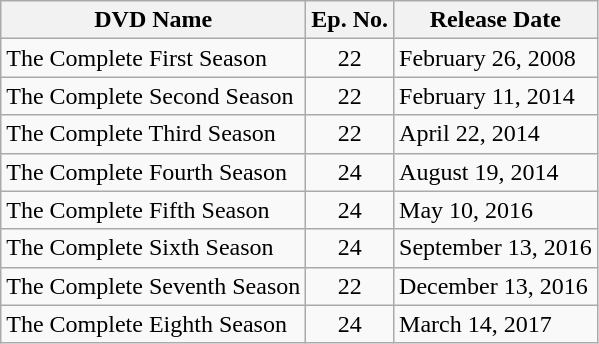<table class="wikitable">
<tr>
<th>DVD Name</th>
<th>Ep. No.</th>
<th>Release Date</th>
</tr>
<tr>
<td>The Complete First Season</td>
<td align="center">22</td>
<td>February 26, 2008</td>
</tr>
<tr>
<td>The Complete Second Season</td>
<td align="center">22</td>
<td>February 11, 2014</td>
</tr>
<tr>
<td>The Complete Third Season</td>
<td align="center">22</td>
<td>April 22, 2014</td>
</tr>
<tr>
<td>The Complete Fourth Season</td>
<td align="center">24</td>
<td>August 19, 2014</td>
</tr>
<tr>
<td>The Complete Fifth Season</td>
<td align="center">24</td>
<td>May 10, 2016</td>
</tr>
<tr>
<td>The Complete Sixth Season</td>
<td align="center">24</td>
<td>September 13, 2016</td>
</tr>
<tr>
<td>The Complete Seventh Season</td>
<td align="center">22</td>
<td>December 13, 2016</td>
</tr>
<tr>
<td>The Complete Eighth Season</td>
<td align="center">24</td>
<td>March 14, 2017</td>
</tr>
</table>
